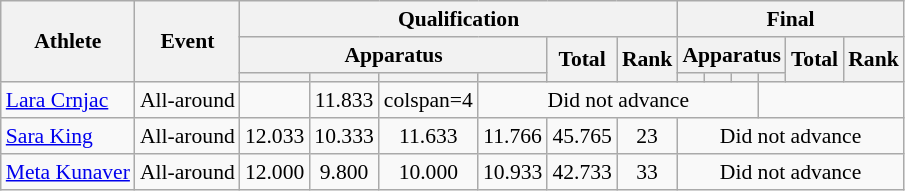<table class="wikitable" style="font-size:90%; text-align:center">
<tr>
<th rowspan="3">Athlete</th>
<th rowspan="3">Event</th>
<th colspan="6">Qualification</th>
<th colspan="6">Final</th>
</tr>
<tr>
<th colspan="4">Apparatus</th>
<th rowspan="2">Total</th>
<th rowspan="2">Rank</th>
<th colspan="4">Apparatus</th>
<th rowspan="2">Total</th>
<th rowspan="2">Rank</th>
</tr>
<tr>
<th></th>
<th></th>
<th></th>
<th></th>
<th></th>
<th></th>
<th></th>
<th></th>
</tr>
<tr>
<td align="left"><a href='#'>Lara Crnjac</a></td>
<td align="left">All-around</td>
<td></td>
<td>11.833</td>
<td>colspan=4 </td>
<td colspan="6">Did not advance</td>
</tr>
<tr>
<td align="left"><a href='#'>Sara King</a></td>
<td align="left">All-around</td>
<td>12.033</td>
<td>10.333</td>
<td>11.633</td>
<td>11.766</td>
<td>45.765</td>
<td>23</td>
<td colspan="6">Did not advance</td>
</tr>
<tr>
<td align="left"><a href='#'>Meta Kunaver</a></td>
<td align="left">All-around</td>
<td>12.000</td>
<td>9.800</td>
<td>10.000</td>
<td>10.933</td>
<td>42.733</td>
<td>33</td>
<td colspan="6">Did not advance</td>
</tr>
</table>
